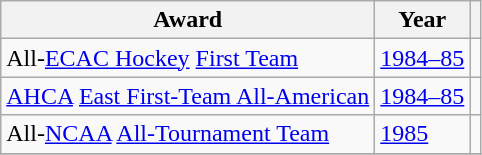<table class="wikitable">
<tr>
<th>Award</th>
<th>Year</th>
<th></th>
</tr>
<tr>
<td>All-<a href='#'>ECAC Hockey</a> <a href='#'>First Team</a></td>
<td><a href='#'>1984–85</a></td>
<td></td>
</tr>
<tr>
<td><a href='#'>AHCA</a> <a href='#'>East First-Team All-American</a></td>
<td><a href='#'>1984–85</a></td>
<td></td>
</tr>
<tr>
<td>All-<a href='#'>NCAA</a> <a href='#'>All-Tournament Team</a></td>
<td><a href='#'>1985</a></td>
<td></td>
</tr>
<tr>
</tr>
</table>
